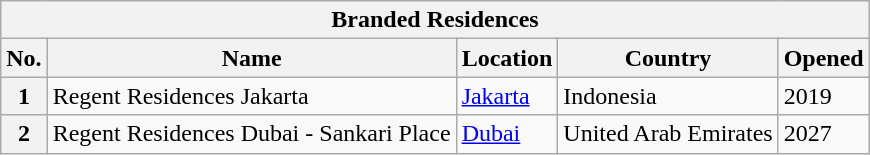<table class="wikitable sortable">
<tr>
<th colspan="6">Branded Residences</th>
</tr>
<tr>
<th>No.</th>
<th>Name</th>
<th>Location</th>
<th>Country</th>
<th>Opened</th>
</tr>
<tr>
<th>1</th>
<td>Regent Residences Jakarta</td>
<td><a href='#'>Jakarta</a></td>
<td>Indonesia</td>
<td>2019</td>
</tr>
<tr>
<th>2</th>
<td>Regent Residences Dubai - Sankari Place</td>
<td><a href='#'>Dubai</a></td>
<td>United Arab Emirates</td>
<td>2027</td>
</tr>
</table>
